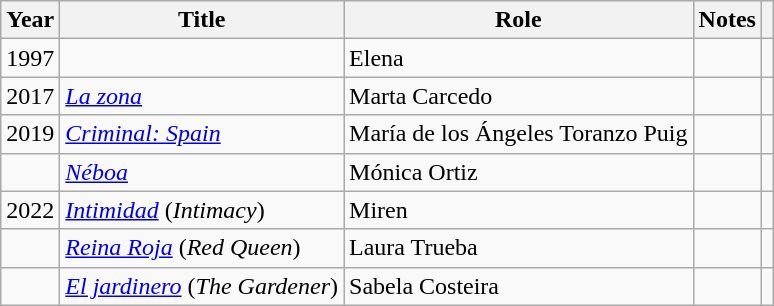<table class="wikitable sortable">
<tr>
<th>Year</th>
<th>Title</th>
<th>Role</th>
<th class="unsortable">Notes</th>
<th class="unsortable"></th>
</tr>
<tr>
<td align = "center">1997</td>
<td><em></em></td>
<td>Elena</td>
<td></td>
<td align = "center"></td>
</tr>
<tr>
<td align = "center">2017</td>
<td><em><a href='#'>La zona</a></em></td>
<td>Marta Carcedo</td>
<td></td>
<td align = "center"></td>
</tr>
<tr>
<td align = "center">2019</td>
<td><em><a href='#'>Criminal: Spain</a></em></td>
<td>María de los Ángeles Toranzo Puig</td>
<td></td>
<td align = "center"></td>
</tr>
<tr>
<td></td>
<td><em><a href='#'>Néboa</a></em></td>
<td>Mónica Ortiz</td>
<td></td>
<td></td>
</tr>
<tr>
<td align = "center">2022</td>
<td><em><a href='#'>Intimidad</a></em> (<em>Intimacy</em>)</td>
<td>Miren</td>
<td></td>
<td align = "center"></td>
</tr>
<tr>
<td></td>
<td><em><a href='#'>Reina Roja</a></em> (<em>Red Queen</em>)</td>
<td>Laura Trueba</td>
<td></td>
<td></td>
</tr>
<tr>
<td></td>
<td><em><a href='#'>El jardinero</a></em> (<em>The Gardener</em>)</td>
<td>Sabela Costeira</td>
<td></td>
<td></td>
</tr>
</table>
